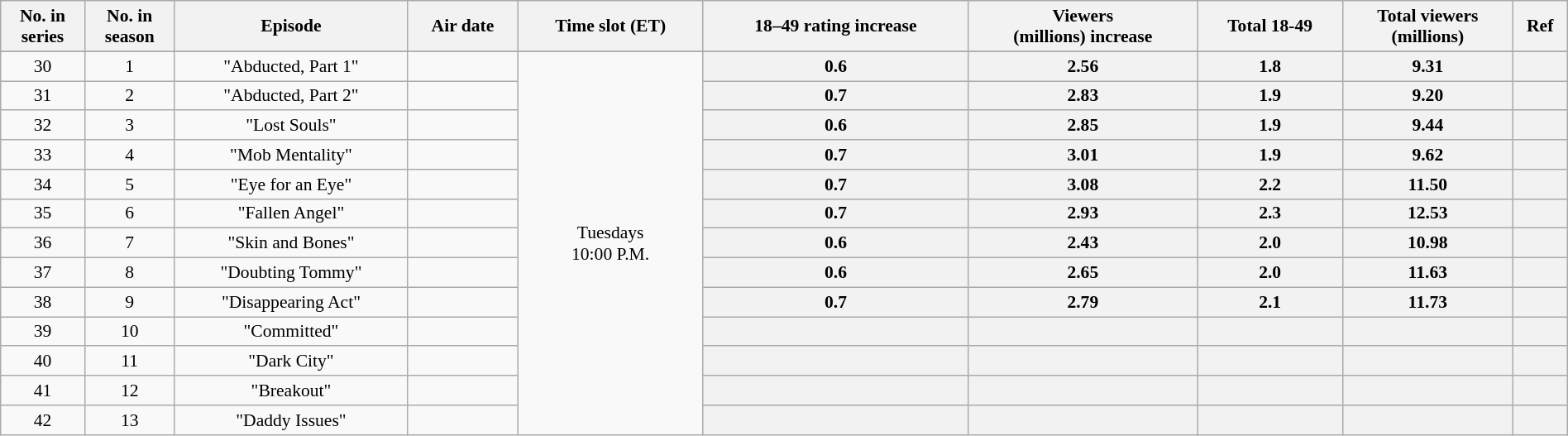<table class="wikitable" style="font-size:90%; text-align:center; width: 100%; margin-left: auto; margin-right: auto;">
<tr>
<th>No. in<br>series</th>
<th>No. in<br>season</th>
<th>Episode</th>
<th>Air date</th>
<th>Time slot (ET)</th>
<th>18–49 rating increase</th>
<th>Viewers<br>(millions) increase</th>
<th>Total 18-49</th>
<th>Total viewers<br>(millions)</th>
<th>Ref</th>
</tr>
<tr>
</tr>
<tr>
<td style="text-align:center">30</td>
<td style="text-align:center">1</td>
<td>"Abducted, Part 1"</td>
<td></td>
<td style="text-align:center" rowspan=13>Tuesdays<br>10:00 P.M.</td>
<th style="text-align:center">0.6</th>
<th style="text-align:center">2.56</th>
<th style="text-align:center">1.8</th>
<th style="text-align:center">9.31</th>
<th style="text-align:center"></th>
</tr>
<tr>
<td style="text-align:center">31</td>
<td style="text-align:center">2</td>
<td>"Abducted, Part 2"</td>
<td></td>
<th style="text-align:center">0.7</th>
<th style="text-align:center">2.83</th>
<th style="text-align:center">1.9</th>
<th style="text-align:center">9.20</th>
<th style="text-align:center"></th>
</tr>
<tr>
<td style="text-align:center">32</td>
<td style="text-align:center">3</td>
<td>"Lost Souls"</td>
<td></td>
<th style="text-align:center">0.6</th>
<th style="text-align:center">2.85</th>
<th style="text-align:center">1.9</th>
<th style="text-align:center">9.44</th>
<th style="text-align:center"></th>
</tr>
<tr>
<td style="text-align:center">33</td>
<td style="text-align:center">4</td>
<td>"Mob Mentality"</td>
<td></td>
<th style="text-align:center">0.7</th>
<th style="text-align:center">3.01</th>
<th style="text-align:center">1.9</th>
<th style="text-align:center">9.62</th>
<th style="text-align:center"></th>
</tr>
<tr>
<td style="text-align:center">34</td>
<td style="text-align:center">5</td>
<td>"Eye for an Eye"</td>
<td></td>
<th style="text-align:center">0.7</th>
<th style="text-align:center">3.08</th>
<th style="text-align:center">2.2</th>
<th style="text-align:center">11.50</th>
<th style="text-align:center"></th>
</tr>
<tr>
<td style="text-align:center">35</td>
<td style="text-align:center">6</td>
<td>"Fallen Angel"</td>
<td></td>
<th style="text-align:center">0.7</th>
<th style="text-align:center">2.93</th>
<th style="text-align:center">2.3</th>
<th style="text-align:center">12.53</th>
<th style="text-align:center"></th>
</tr>
<tr>
<td style="text-align:center">36</td>
<td style="text-align:center">7</td>
<td>"Skin and Bones"</td>
<td></td>
<th style="text-align:center">0.6</th>
<th style="text-align:center">2.43</th>
<th style="text-align:center">2.0</th>
<th style="text-align:center">10.98</th>
<th style="text-align:center"></th>
</tr>
<tr>
<td style="text-align:center">37</td>
<td style="text-align:center">8</td>
<td>"Doubting Tommy"</td>
<td></td>
<th style="text-align:center">0.6</th>
<th style="text-align:center">2.65</th>
<th style="text-align:center">2.0</th>
<th style="text-align:center">11.63</th>
<th style="text-align:center"></th>
</tr>
<tr>
<td style="text-align:center">38</td>
<td style="text-align:center">9</td>
<td>"Disappearing Act"</td>
<td></td>
<th style="text-align:center">0.7</th>
<th style="text-align:center">2.79</th>
<th style="text-align:center">2.1</th>
<th style="text-align:center">11.73</th>
<th style="text-align:center"></th>
</tr>
<tr>
<td style="text-align:center">39</td>
<td style="text-align:center">10</td>
<td>"Committed"</td>
<td></td>
<th></th>
<th></th>
<th></th>
<th></th>
<th></th>
</tr>
<tr>
<td style="text-align:center">40</td>
<td style="text-align:center">11</td>
<td>"Dark City"</td>
<td></td>
<th></th>
<th></th>
<th></th>
<th></th>
<th></th>
</tr>
<tr>
<td style="text-align:center">41</td>
<td style="text-align:center">12</td>
<td>"Breakout"</td>
<td></td>
<th></th>
<th></th>
<th></th>
<th></th>
<th></th>
</tr>
<tr>
<td style="text-align:center">42</td>
<td style="text-align:center">13</td>
<td>"Daddy Issues"</td>
<td></td>
<th></th>
<th></th>
<th></th>
<th></th>
<th></th>
</tr>
</table>
